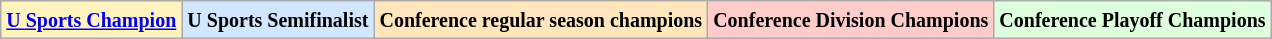<table class="wikitable">
<tr>
<td bgcolor="#FFF3BF"><small><strong><a href='#'>U Sports Champion</a> </strong></small></td>
<td bgcolor="#D0E7FF"><small><strong>U Sports Semifinalist</strong></small></td>
<td bgcolor="#FFE6BD"><small><strong>Conference regular season champions</strong></small></td>
<td bgcolor="#FFCCCC"><small><strong>Conference Division Champions</strong></small></td>
<td bgcolor="#ddffdd"><small><strong>Conference Playoff Champions</strong></small></td>
</tr>
</table>
